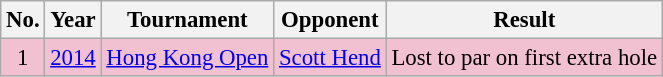<table class="wikitable" style="font-size:95%;">
<tr>
<th>No.</th>
<th>Year</th>
<th>Tournament</th>
<th>Opponent</th>
<th>Result</th>
</tr>
<tr style="background:#F2C1D1;">
<td align=center>1</td>
<td><a href='#'>2014</a></td>
<td><a href='#'>Hong Kong Open</a></td>
<td> <a href='#'>Scott Hend</a></td>
<td>Lost to par on first extra hole</td>
</tr>
</table>
